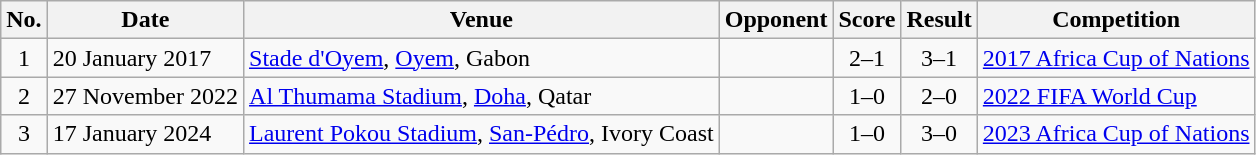<table class="wikitable sortable">
<tr>
<th scope="col">No.</th>
<th scope="col">Date</th>
<th scope="col">Venue</th>
<th scope="col">Opponent</th>
<th scope="col">Score</th>
<th scope="col">Result</th>
<th scope="col">Competition</th>
</tr>
<tr>
<td style="text-align:center">1</td>
<td>20 January 2017</td>
<td><a href='#'>Stade d'Oyem</a>, <a href='#'>Oyem</a>, Gabon</td>
<td></td>
<td style="text-align:center">2–1</td>
<td style="text-align:center">3–1</td>
<td><a href='#'>2017 Africa Cup of Nations</a></td>
</tr>
<tr>
<td style="text-align:center">2</td>
<td>27 November 2022</td>
<td><a href='#'>Al Thumama Stadium</a>, <a href='#'>Doha</a>, Qatar</td>
<td></td>
<td style="text-align:center">1–0</td>
<td style="text-align:center">2–0</td>
<td><a href='#'>2022 FIFA World Cup</a></td>
</tr>
<tr>
<td align="center">3</td>
<td>17 January 2024</td>
<td><a href='#'>Laurent Pokou Stadium</a>, <a href='#'>San-Pédro</a>, Ivory Coast</td>
<td></td>
<td align="center">1–0</td>
<td align="center">3–0</td>
<td><a href='#'>2023 Africa Cup of Nations</a></td>
</tr>
</table>
